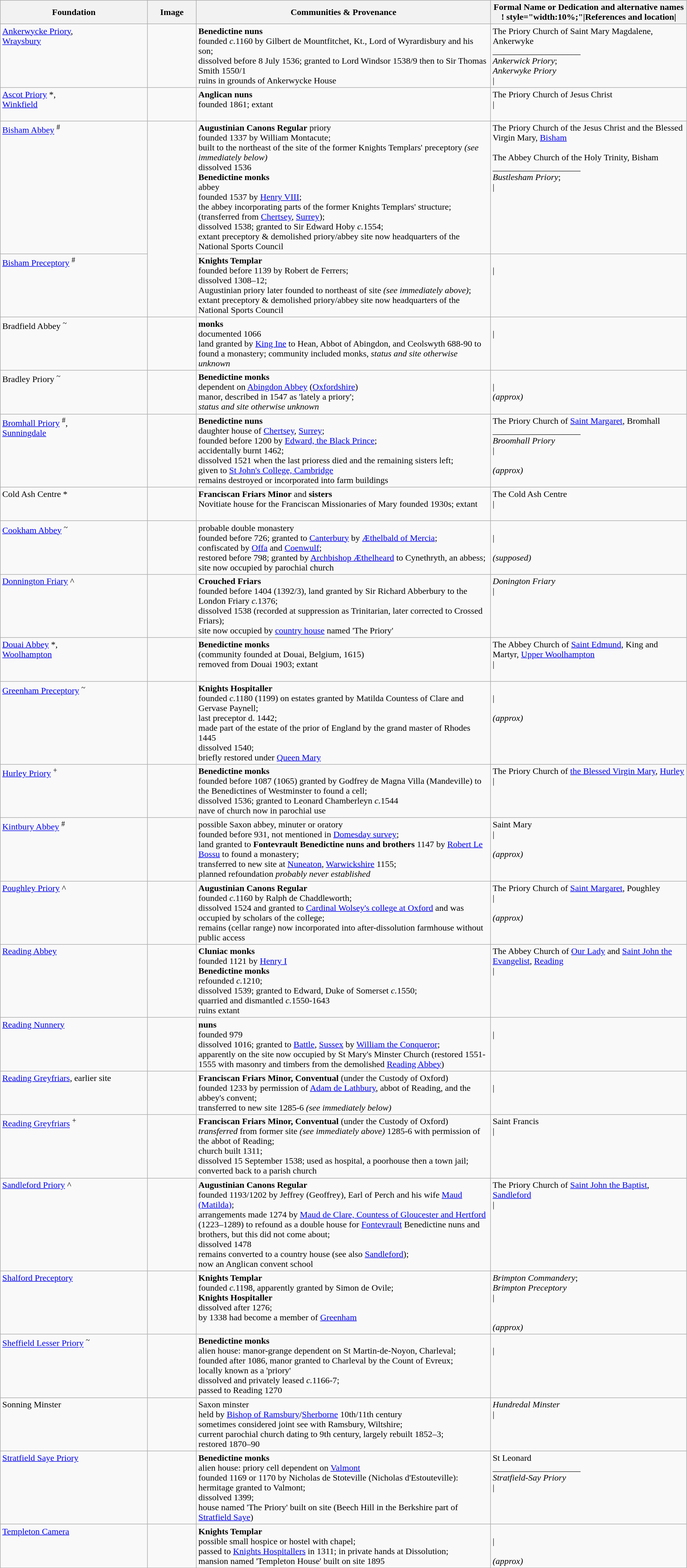<table style="width:99%;" class="wikitable">
<tr>
<th style="width:15%;">Foundation</th>
<th style="width:5%;">Image</th>
<th style="width:30%;">Communities & Provenance</th>
<th style="width:20%;">Formal Name or Dedication and alternative names<br><noinclude>! style="width:10%;"|References and location|</noinclude></th>
</tr>
<tr valign=top>
<td><a href='#'>Ankerwycke Priory</a>, <br><a href='#'>Wraysbury</a></td>
<td></td>
<td><strong>Benedictine nuns</strong><br>founded <em>c.</em>1160 by Gilbert de Mountfitchet, Kt., Lord of Wyrardisbury and his son;<br>dissolved before 8 July 1536; granted to Lord Windsor 1538/9 then to Sir Thomas Smith 1550/1<br>ruins in grounds of Ankerwycke House</td>
<td>The Priory Church of Saint Mary Magdalene, Ankerwyke<br>____________________<br><em>Ankerwick Priory</em>;<br><em>Ankerwyke Priory</em><br><noinclude>|<br></noinclude></td>
</tr>
<tr valign=top>
<td><a href='#'>Ascot Priory</a> *, <br><a href='#'>Winkfield</a></td>
<td></td>
<td><strong>Anglican nuns</strong><br>founded 1861; extant</td>
<td>The Priory Church of Jesus Christ<br><noinclude>|<br><br></noinclude></td>
</tr>
<tr valign=top>
<td><a href='#'>Bisham Abbey</a> <sup>#</sup></td>
<td rowspan=2></td>
<td><strong>Augustinian Canons Regular</strong> priory<br>founded 1337 by William Montacute;<br>built to the northeast of the site of the former Knights Templars' preceptory <em>(see immediately below)</em><br>dissolved 1536<br><strong>Benedictine monks</strong><br>abbey<br>founded 1537 by <a href='#'>Henry VIII</a>;<br>the abbey incorporating parts of the former Knights Templars' structure;<br>(transferred from <a href='#'>Chertsey</a>, <a href='#'>Surrey</a>);<br>dissolved 1538; granted to Sir Edward Hoby <em>c.</em>1554;<br>extant preceptory & demolished priory/abbey site now headquarters of the National Sports Council</td>
<td>The Priory Church of the Jesus Christ and the Blessed Virgin Mary, <a href='#'>Bisham</a><br><br>The Abbey Church of the Holy Trinity, Bisham<br>____________________<br><em>Bustlesham Priory</em>;<br><noinclude>|<br><br></noinclude></td>
</tr>
<tr valign=top>
<td><a href='#'>Bisham Preceptory</a> <sup>#</sup></td>
<td><strong>Knights Templar</strong><br>founded before 1139 by Robert de Ferrers;<br>dissolved 1308–12;<br>Augustinian priory later founded to northeast of site <em>(see immediately above)</em>;<br>extant preceptory & demolished priory/abbey site now headquarters of the National Sports Council</td>
<td><br><noinclude>|<br><br></noinclude></td>
</tr>
<tr valign=top>
<td>Bradfield Abbey <sup>~</sup></td>
<td></td>
<td><strong>monks</strong><br>documented 1066<br>land granted by <a href='#'>King Ine</a> to Hean, Abbot of Abingdon, and Ceolswyth 688-90 to found a monastery; community included monks, <em>status and site otherwise unknown</em></td>
<td><br><noinclude>|<br><br></noinclude></td>
</tr>
<tr valign=top>
<td>Bradley Priory <sup>~</sup></td>
<td></td>
<td><strong>Benedictine monks</strong><br>dependent on <a href='#'>Abingdon Abbey</a> (<a href='#'>Oxfordshire</a>)<br>manor, described in 1547 as 'lately a priory';<br><em>status and site otherwise unknown</em></td>
<td><br><noinclude>|<br> <em>(approx)</em></noinclude></td>
</tr>
<tr valign=top>
<td><a href='#'>Bromhall Priory</a> <sup>#</sup>,<br><a href='#'>Sunningdale</a></td>
<td></td>
<td><strong>Benedictine nuns</strong><br>daughter house of <a href='#'>Chertsey</a>, <a href='#'>Surrey</a>;<br>founded before 1200 by <a href='#'>Edward, the Black Prince</a>;<br>accidentally burnt 1462;<br>dissolved 1521 when the last prioress died and the remaining sisters left;<br>given to <a href='#'>St John's College, Cambridge</a><br>remains destroyed or incorporated into farm buildings</td>
<td>The Priory Church of <a href='#'>Saint Margaret</a>, Bromhall<br>____________________<br><em>Broomhall Priory</em><br><noinclude>|<br><br> <em>(approx)</em></noinclude></td>
</tr>
<tr valign=top>
<td>Cold Ash Centre *</td>
<td></td>
<td><strong>Franciscan Friars Minor</strong> and <strong>sisters</strong><br>Novitiate house for the Franciscan Missionaries of Mary founded 1930s; extant</td>
<td>The Cold Ash Centre<br><noinclude>|<br><br></noinclude></td>
</tr>
<tr valign=top>
<td><a href='#'>Cookham Abbey</a> <sup>~</sup></td>
<td></td>
<td>probable double monastery<br>founded before 726; granted to <a href='#'>Canterbury</a> by <a href='#'>Æthelbald of Mercia</a>;<br>confiscated by <a href='#'>Offa</a> and <a href='#'>Coenwulf</a>;<br>restored before 798; granted by <a href='#'>Archbishop Æthelheard</a> to Cynethryth, an abbess;<br>site now occupied by parochial church</td>
<td><br><noinclude>|<br><br> <em>(supposed)</em></noinclude></td>
</tr>
<tr valign=top>
<td><a href='#'>Donnington Friary</a> ^</td>
<td></td>
<td><strong>Crouched Friars</strong><br>founded before 1404 (1392/3), land granted by Sir Richard Abberbury to the London Friary <em>c.</em>1376;<br>dissolved 1538 (recorded at suppression as Trinitarian, later corrected to Crossed Friars);<br>site now occupied by <a href='#'>country house</a> named 'The Priory'</td>
<td><em>Donington Friary</em><br><noinclude>|<br><br></noinclude></td>
</tr>
<tr valign=top>
<td><a href='#'>Douai Abbey</a> *, <br><a href='#'>Woolhampton</a></td>
<td></td>
<td><strong>Benedictine monks</strong><br>(community founded at Douai, Belgium, 1615)<br>removed from Douai 1903; extant</td>
<td>The Abbey Church of <a href='#'>Saint Edmund</a>, King and Martyr, <a href='#'>Upper Woolhampton</a><br><noinclude>|<br><br></noinclude></td>
</tr>
<tr valign=top>
<td><a href='#'>Greenham Preceptory</a> <sup>~</sup></td>
<td></td>
<td><strong>Knights Hospitaller</strong><br>founded <em>c.</em>1180 (1199) on estates granted by Matilda Countess of Clare and Gervase Paynell;<br>last preceptor d. 1442;<br>made part of the estate of the prior of England by the grand master of Rhodes 1445<br>dissolved 1540;<br>briefly restored under <a href='#'>Queen Mary</a></td>
<td><br><noinclude>|<br><br> <em>(approx)</em></noinclude></td>
</tr>
<tr valign=top>
<td><a href='#'>Hurley Priory</a> <sup>+</sup></td>
<td></td>
<td><strong>Benedictine monks</strong><br>founded before 1087 (1065) granted by Godfrey de Magna Villa (Mandeville) to the Benedictines of Westminster to found a cell;<br>dissolved 1536; granted to Leonard Chamberleyn <em>c.</em>1544<br>nave of church now in parochial use</td>
<td>The Priory Church of <a href='#'>the Blessed Virgin Mary</a>, <a href='#'>Hurley</a><br><noinclude>|<br><br></noinclude></td>
</tr>
<tr valign=top>
<td><a href='#'>Kintbury Abbey</a> <sup>#</sup></td>
<td></td>
<td>possible Saxon abbey, minuter or oratory<br>founded before 931, not mentioned in <a href='#'>Domesday survey</a>;<br>land granted to <strong>Fontevrault Benedictine nuns and brothers</strong> 1147 by <a href='#'>Robert Le Bossu</a> to found a monastery;<br>transferred to new site at <a href='#'>Nuneaton</a>, <a href='#'>Warwickshire</a> 1155;<br>planned refoundation <em>probably never established</em></td>
<td>Saint Mary<br><noinclude>|<br><br> <em>(approx)</em></noinclude></td>
</tr>
<tr valign=top>
<td><a href='#'>Poughley Priory</a> ^</td>
<td></td>
<td><strong>Augustinian Canons Regular</strong><br>founded <em>c.</em>1160 by Ralph de Chaddleworth;<br>dissolved 1524 and granted to <a href='#'>Cardinal Wolsey's college at Oxford</a> and was occupied by scholars of the college;<br>remains (cellar range) now incorporated into after-dissolution farmhouse without public access</td>
<td>The Priory Church of <a href='#'>Saint Margaret</a>, Poughley<br><noinclude>|<br><br> <em>(approx)</em></noinclude></td>
</tr>
<tr valign=top>
<td><a href='#'>Reading Abbey</a></td>
<td></td>
<td><strong>Cluniac monks</strong><br>founded 1121 by <a href='#'>Henry I</a><br><strong>Benedictine monks</strong><br>refounded <em>c.</em>1210;<br>dissolved 1539; granted to Edward, Duke of Somerset <em>c.</em>1550;<br>quarried and dismantled <em>c.</em>1550-1643<br>ruins extant</td>
<td>The Abbey Church of <a href='#'>Our Lady</a> and <a href='#'>Saint John the Evangelist</a>, <a href='#'>Reading</a><br><noinclude>|<br><br></noinclude></td>
</tr>
<tr valign=top>
<td><a href='#'>Reading Nunnery</a></td>
<td></td>
<td><strong>nuns</strong><br>founded 979<br>dissolved 1016; granted to <a href='#'>Battle</a>, <a href='#'>Sussex</a> by <a href='#'>William the Conqueror</a>;<br>apparently on the site now occupied by St Mary's Minster Church (restored 1551-1555 with masonry and timbers from the demolished <a href='#'>Reading Abbey</a>)</td>
<td><br><noinclude>|<br><br></noinclude></td>
</tr>
<tr valign=top>
<td><a href='#'>Reading Greyfriars</a>, earlier site</td>
<td></td>
<td><strong>Franciscan Friars Minor, Conventual</strong> (under the Custody of Oxford)<br>founded 1233 by permission of <a href='#'>Adam de Lathbury</a>, abbot of Reading, and the abbey's convent;<br>transferred to new site 1285-6 <em>(see immediately below)</em></td>
<td><br><noinclude>|<br><br></noinclude></td>
</tr>
<tr valign=top>
<td><a href='#'>Reading Greyfriars</a> <sup>+</sup></td>
<td></td>
<td><strong>Franciscan Friars Minor, Conventual</strong> (under the Custody of Oxford)<br><em>transferred</em> from former site <em>(see immediately above)</em> 1285-6 with permission of the abbot of Reading;<br>church built 1311;<br>dissolved 15 September 1538; used as hospital, a poorhouse then a town jail;<br> converted back to a parish church</td>
<td>Saint Francis<br><noinclude>|<br><br></noinclude></td>
</tr>
<tr valign=top>
<td><a href='#'>Sandleford Priory</a> ^</td>
<td></td>
<td><strong>Augustinian Canons Regular</strong><br>founded 1193/1202 by Jeffrey (Geoffrey), Earl of Perch and his wife <a href='#'>Maud (Matilda)</a>;<br>arrangements made 1274 by <a href='#'>Maud de Clare, Countess of Gloucester and Hertford</a> (1223–1289) to refound as a double house for <a href='#'>Fontevrault</a> Benedictine nuns and brothers, but this did not come about;<br>dissolved 1478<br>remains converted to a country house (see also <a href='#'>Sandleford</a>);<br>now an Anglican convent school</td>
<td>The Priory Church of <a href='#'>Saint John the Baptist</a>, <a href='#'>Sandleford</a><br><noinclude>|<br><br></noinclude></td>
</tr>
<tr valign=top>
<td><a href='#'>Shalford Preceptory</a></td>
<td></td>
<td><strong>Knights Templar</strong><br>founded <em>c.</em>1198, apparently granted by Simon de Ovile;<br><strong>Knights Hospitaller</strong><br>dissolved after 1276;<br>by 1338 had become a member of <a href='#'>Greenham</a></td>
<td><em>Brimpton Commandery</em>;<br><em>Brimpton Preceptory</em><br><noinclude>|<br><br><br> <em>(approx)</em></noinclude></td>
</tr>
<tr valign=top>
<td><a href='#'>Sheffield Lesser Priory</a> <sup>~</sup></td>
<td></td>
<td><strong>Benedictine monks</strong><br><span>alien house</span>: manor-grange dependent on St Martin-de-Noyon, Charleval;<br>founded after 1086, manor granted to Charleval by the Count of Evreux;<br>locally known as a 'priory'<br>dissolved and privately leased <em>c.</em>1166-7;<br>passed to Reading 1270</td>
<td><br><noinclude>|<br><br></noinclude></td>
</tr>
<tr valign=top>
<td>Sonning Minster</td>
<td></td>
<td>Saxon minster<br>held by <a href='#'>Bishop of Ramsbury</a>/<a href='#'>Sherborne</a> 10th/11th century<br>sometimes considered joint see with Ramsbury, Wiltshire;<br>current parochial church dating to 9th century, largely rebuilt 1852–3;<br>restored 1870–90</td>
<td><em>Hundredal Minster</em><br><noinclude>|<br><br></noinclude></td>
</tr>
<tr valign=top>
<td><a href='#'>Stratfield Saye Priory</a></td>
<td></td>
<td><strong>Benedictine monks</strong><br><span>alien house</span>: priory cell dependent on <a href='#'>Valmont</a><br>founded 1169 or 1170 by Nicholas de Stoteville (Nicholas d'Estouteville): hermitage granted to Valmont;<br>dissolved 1399;<br>house named 'The Priory' built on site (Beech Hill in the Berkshire part of <a href='#'>Stratfield Saye</a>)</td>
<td>St Leonard<br>____________________<br><em>Stratfield-Say Priory</em><br><noinclude>|<br><br></noinclude></td>
</tr>
<tr valign=top>
<td><a href='#'>Templeton Camera</a></td>
<td></td>
<td><strong>Knights Templar</strong><br>possible small hospice or hostel with chapel;<br>passed to <a href='#'>Knights Hospitallers</a> in 1311; in private hands at Dissolution;<br>mansion named 'Templeton House' built on site 1895</td>
<td><br><noinclude>|<br><br> <em>(approx)</em></noinclude></td>
</tr>
</table>
